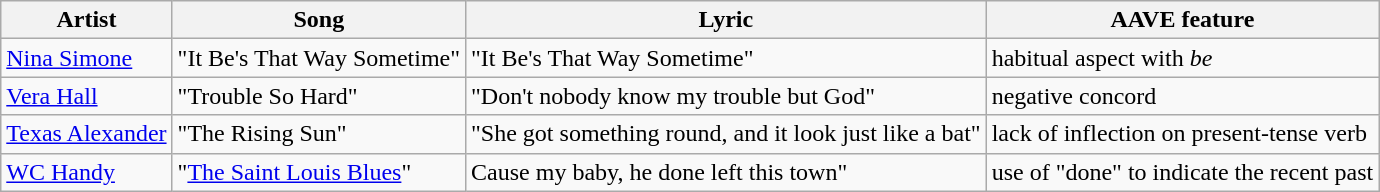<table class="wikitable">
<tr>
<th>Artist</th>
<th>Song</th>
<th>Lyric</th>
<th>AAVE feature</th>
</tr>
<tr>
<td><a href='#'>Nina Simone</a></td>
<td>"It Be's That Way Sometime"</td>
<td>"It Be's That Way Sometime"</td>
<td>habitual aspect with <em>be</em></td>
</tr>
<tr>
<td><a href='#'>Vera Hall</a></td>
<td>"Trouble So Hard"</td>
<td>"Don't nobody know my trouble but God"</td>
<td>negative concord</td>
</tr>
<tr>
<td><a href='#'>Texas Alexander</a></td>
<td>"The Rising Sun"</td>
<td>"She got something round, and it look just like a bat"</td>
<td>lack of inflection on present-tense verb</td>
</tr>
<tr>
<td><a href='#'>WC Handy</a></td>
<td>"<a href='#'>The Saint Louis Blues</a>"</td>
<td>Cause my baby, he done left this town"</td>
<td>use of "done" to indicate the recent past</td>
</tr>
</table>
